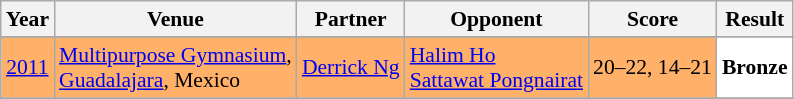<table class="sortable wikitable" style="font-size: 90%;">
<tr>
<th>Year</th>
<th>Venue</th>
<th>Partner</th>
<th>Opponent</th>
<th>Score</th>
<th>Result</th>
</tr>
<tr>
</tr>
<tr style="background:#FFB069">
<td align="center"><a href='#'>2011</a></td>
<td align="left"><a href='#'>Multipurpose Gymnasium</a>,<br> <a href='#'>Guadalajara</a>, Mexico</td>
<td align="left"> <a href='#'>Derrick Ng</a></td>
<td align="left"> <a href='#'>Halim Ho</a><br> <a href='#'>Sattawat Pongnairat</a></td>
<td align="center">20–22, 14–21</td>
<td style="text-align:left; background:white"> <strong>Bronze</strong></td>
</tr>
<tr>
</tr>
</table>
